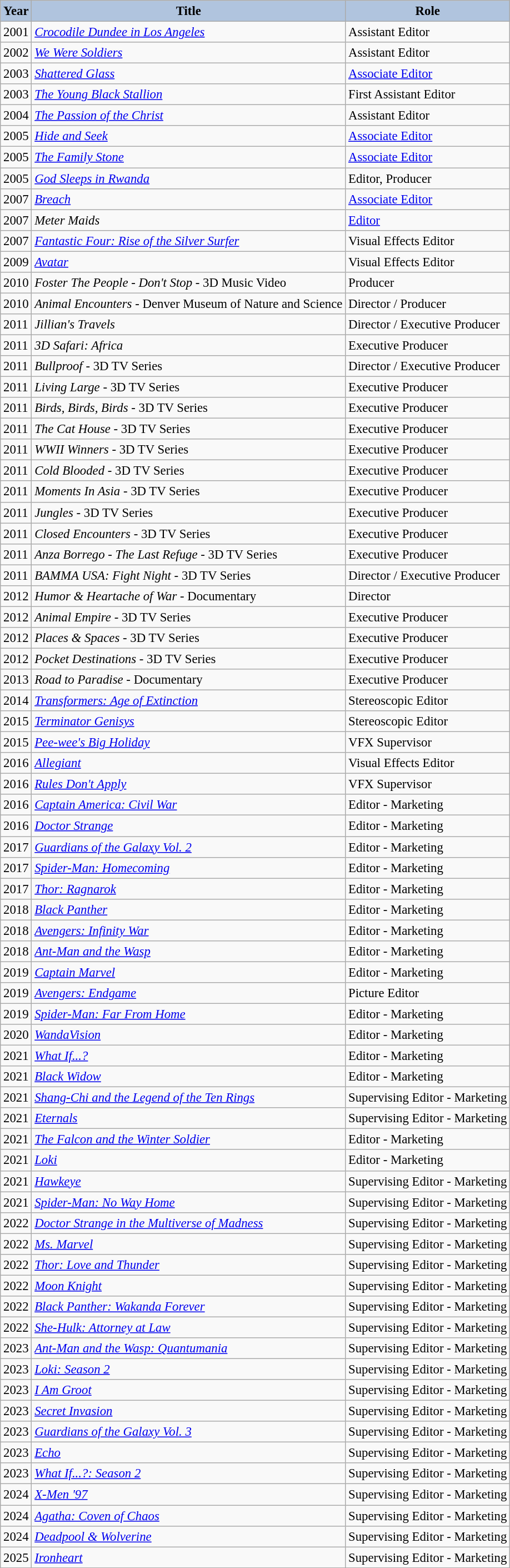<table class="wikitable" style="font-size: 95%;">
<tr>
<th style="background:#b0c4de;">Year</th>
<th style="background:#b0c4de;">Title</th>
<th style="background:#b0c4de;">Role</th>
</tr>
<tr>
<td>2001</td>
<td><em><a href='#'>Crocodile Dundee in Los Angeles</a></em></td>
<td>Assistant Editor</td>
</tr>
<tr>
<td>2002</td>
<td><em><a href='#'>We Were Soldiers</a></em></td>
<td>Assistant Editor</td>
</tr>
<tr>
<td>2003</td>
<td><em><a href='#'>Shattered Glass</a></em></td>
<td><a href='#'>Associate Editor</a></td>
</tr>
<tr>
<td>2003</td>
<td><em><a href='#'>The Young Black Stallion</a></em></td>
<td>First Assistant Editor</td>
</tr>
<tr>
<td>2004</td>
<td><em><a href='#'>The Passion of the Christ</a></em></td>
<td>Assistant Editor</td>
</tr>
<tr>
<td>2005</td>
<td><em><a href='#'>Hide and Seek</a></em></td>
<td><a href='#'>Associate Editor</a></td>
</tr>
<tr>
<td>2005</td>
<td><em><a href='#'>The Family Stone</a></em></td>
<td><a href='#'>Associate Editor</a></td>
</tr>
<tr>
<td>2005</td>
<td><em><a href='#'>God Sleeps in Rwanda</a></em></td>
<td>Editor, Producer</td>
</tr>
<tr>
<td>2007</td>
<td><em><a href='#'>Breach</a></em></td>
<td><a href='#'>Associate Editor</a></td>
</tr>
<tr>
<td>2007</td>
<td><em>Meter Maids</em></td>
<td><a href='#'>Editor</a></td>
</tr>
<tr>
<td>2007</td>
<td><em><a href='#'>Fantastic Four: Rise of the Silver Surfer</a></em></td>
<td>Visual Effects Editor</td>
</tr>
<tr>
<td>2009</td>
<td><em><a href='#'>Avatar</a></em></td>
<td>Visual Effects Editor</td>
</tr>
<tr>
<td>2010</td>
<td><em>Foster The People - Don't Stop</em> - 3D Music Video</td>
<td>Producer</td>
</tr>
<tr>
<td>2010</td>
<td><em>Animal Encounters</em> - Denver Museum of Nature and Science</td>
<td>Director / Producer</td>
</tr>
<tr>
<td>2011</td>
<td><em>Jillian's Travels</em></td>
<td>Director / Executive Producer</td>
</tr>
<tr>
<td>2011</td>
<td><em>3D Safari: Africa</em></td>
<td>Executive Producer</td>
</tr>
<tr>
<td>2011</td>
<td><em>Bullproof</em> - 3D TV Series</td>
<td>Director / Executive Producer</td>
</tr>
<tr>
<td>2011</td>
<td><em>Living Large</em> - 3D TV Series</td>
<td>Executive Producer</td>
</tr>
<tr>
<td>2011</td>
<td><em>Birds, Birds, Birds</em> - 3D TV Series</td>
<td>Executive Producer</td>
</tr>
<tr>
<td>2011</td>
<td><em>The Cat House</em> - 3D TV Series</td>
<td>Executive Producer</td>
</tr>
<tr>
<td>2011</td>
<td><em>WWII Winners</em> - 3D TV Series</td>
<td>Executive Producer</td>
</tr>
<tr>
<td>2011</td>
<td><em>Cold Blooded</em> - 3D TV Series</td>
<td>Executive Producer</td>
</tr>
<tr>
<td>2011</td>
<td><em>Moments In Asia</em> - 3D TV Series</td>
<td>Executive Producer</td>
</tr>
<tr>
<td>2011</td>
<td><em>Jungles</em> - 3D TV Series</td>
<td>Executive Producer</td>
</tr>
<tr>
<td>2011</td>
<td><em>Closed Encounters</em> - 3D TV Series</td>
<td>Executive Producer</td>
</tr>
<tr>
<td>2011</td>
<td><em>Anza Borrego - The Last Refuge</em> - 3D TV Series</td>
<td>Executive Producer</td>
</tr>
<tr>
<td>2011</td>
<td><em>BAMMA USA: Fight Night</em> - 3D TV Series</td>
<td>Director / Executive Producer</td>
</tr>
<tr>
<td>2012</td>
<td><em>Humor & Heartache of War</em> - Documentary</td>
<td>Director</td>
</tr>
<tr>
<td>2012</td>
<td><em>Animal Empire</em> - 3D TV Series</td>
<td>Executive Producer</td>
</tr>
<tr>
<td>2012</td>
<td><em>Places & Spaces</em> - 3D TV Series</td>
<td>Executive Producer</td>
</tr>
<tr>
<td>2012</td>
<td><em>Pocket Destinations</em> - 3D TV Series</td>
<td>Executive Producer</td>
</tr>
<tr>
<td>2013</td>
<td><em>Road to Paradise</em> - Documentary</td>
<td>Executive Producer</td>
</tr>
<tr>
<td>2014</td>
<td><em><a href='#'>Transformers: Age of Extinction</a></em></td>
<td>Stereoscopic Editor</td>
</tr>
<tr>
<td>2015</td>
<td><em><a href='#'>Terminator Genisys</a></em></td>
<td>Stereoscopic Editor</td>
</tr>
<tr>
<td>2015</td>
<td><em><a href='#'>Pee-wee's Big Holiday</a></em></td>
<td>VFX Supervisor</td>
</tr>
<tr>
<td>2016</td>
<td><em><a href='#'>Allegiant</a></em></td>
<td>Visual Effects Editor</td>
</tr>
<tr>
<td>2016</td>
<td><em><a href='#'>Rules Don't Apply</a></em></td>
<td>VFX Supervisor</td>
</tr>
<tr>
<td>2016</td>
<td><em><a href='#'>Captain America: Civil War</a></em></td>
<td>Editor - Marketing</td>
</tr>
<tr>
<td>2016</td>
<td><em><a href='#'>Doctor Strange</a></em></td>
<td>Editor - Marketing</td>
</tr>
<tr>
<td>2017</td>
<td><em><a href='#'>Guardians of the Galaxy Vol. 2</a></em></td>
<td>Editor - Marketing</td>
</tr>
<tr>
<td>2017</td>
<td><em><a href='#'>Spider-Man: Homecoming</a></em></td>
<td>Editor - Marketing</td>
</tr>
<tr>
<td>2017</td>
<td><em><a href='#'>Thor: Ragnarok</a></em></td>
<td>Editor - Marketing</td>
</tr>
<tr>
<td>2018</td>
<td><em><a href='#'>Black Panther</a></em></td>
<td>Editor - Marketing</td>
</tr>
<tr>
<td>2018</td>
<td><em><a href='#'>Avengers: Infinity War</a></em></td>
<td>Editor - Marketing</td>
</tr>
<tr>
<td>2018</td>
<td><em><a href='#'>Ant-Man and the Wasp</a></em></td>
<td>Editor - Marketing</td>
</tr>
<tr>
<td>2019</td>
<td><em><a href='#'>Captain Marvel</a></em></td>
<td>Editor - Marketing</td>
</tr>
<tr>
<td>2019</td>
<td><em><a href='#'>Avengers: Endgame</a></em></td>
<td>Picture Editor</td>
</tr>
<tr>
<td>2019</td>
<td><em><a href='#'>Spider-Man: Far From Home</a></em></td>
<td>Editor - Marketing</td>
</tr>
<tr>
<td>2020</td>
<td><em><a href='#'>WandaVision</a></em></td>
<td>Editor - Marketing</td>
</tr>
<tr>
<td>2021</td>
<td><em><a href='#'>What If...?</a></em></td>
<td>Editor - Marketing</td>
</tr>
<tr>
<td>2021</td>
<td><em><a href='#'>Black Widow</a></em></td>
<td>Editor - Marketing</td>
</tr>
<tr>
<td>2021</td>
<td><em><a href='#'>Shang-Chi and the Legend of the Ten Rings</a></em></td>
<td>Supervising Editor - Marketing</td>
</tr>
<tr>
<td>2021</td>
<td><em><a href='#'>Eternals</a></em></td>
<td>Supervising Editor - Marketing</td>
</tr>
<tr>
<td>2021</td>
<td><em><a href='#'>The Falcon and the Winter Soldier</a></em></td>
<td>Editor - Marketing</td>
</tr>
<tr>
<td>2021</td>
<td><em><a href='#'>Loki</a></em></td>
<td>Editor - Marketing</td>
</tr>
<tr>
<td>2021</td>
<td><em><a href='#'>Hawkeye</a></em></td>
<td>Supervising Editor - Marketing</td>
</tr>
<tr>
<td>2021</td>
<td><em><a href='#'>Spider-Man: No Way Home</a></em></td>
<td>Supervising Editor - Marketing</td>
</tr>
<tr>
<td>2022</td>
<td><em><a href='#'>Doctor Strange in the Multiverse of Madness</a></em></td>
<td>Supervising Editor - Marketing</td>
</tr>
<tr>
<td>2022</td>
<td><em><a href='#'>Ms. Marvel</a></em></td>
<td>Supervising Editor - Marketing</td>
</tr>
<tr>
<td>2022</td>
<td><em><a href='#'>Thor: Love and Thunder</a></em></td>
<td>Supervising Editor - Marketing</td>
</tr>
<tr>
<td>2022</td>
<td><em><a href='#'>Moon Knight</a></em></td>
<td>Supervising Editor - Marketing</td>
</tr>
<tr>
<td>2022</td>
<td><em><a href='#'>Black Panther: Wakanda Forever</a></em></td>
<td>Supervising Editor - Marketing</td>
</tr>
<tr>
<td>2022</td>
<td><em><a href='#'>She-Hulk: Attorney at Law</a></em></td>
<td>Supervising Editor - Marketing</td>
</tr>
<tr>
<td>2023</td>
<td><em><a href='#'>Ant-Man and the Wasp: Quantumania</a></em></td>
<td>Supervising Editor - Marketing</td>
</tr>
<tr>
<td>2023</td>
<td><em><a href='#'>Loki: Season 2</a></em></td>
<td>Supervising Editor - Marketing</td>
</tr>
<tr>
<td>2023</td>
<td><em><a href='#'>I Am Groot</a></em></td>
<td>Supervising Editor - Marketing</td>
</tr>
<tr>
<td>2023</td>
<td><em><a href='#'>Secret Invasion</a></em></td>
<td>Supervising Editor - Marketing</td>
</tr>
<tr>
<td>2023</td>
<td><em><a href='#'>Guardians of the Galaxy Vol. 3</a></em></td>
<td>Supervising Editor - Marketing</td>
</tr>
<tr>
<td>2023</td>
<td><em><a href='#'>Echo</a></em></td>
<td>Supervising Editor - Marketing</td>
</tr>
<tr>
<td>2023</td>
<td><em><a href='#'>What If...?: Season 2</a></em></td>
<td>Supervising Editor - Marketing</td>
</tr>
<tr>
<td>2024</td>
<td><em><a href='#'>X-Men '97</a></em></td>
<td>Supervising Editor - Marketing</td>
</tr>
<tr>
<td>2024</td>
<td><em><a href='#'>Agatha: Coven of Chaos</a></em></td>
<td>Supervising Editor - Marketing</td>
</tr>
<tr>
<td>2024</td>
<td><em><a href='#'>Deadpool & Wolverine</a></em></td>
<td>Supervising Editor - Marketing</td>
</tr>
<tr>
<td>2025</td>
<td><em><a href='#'>Ironheart</a></em></td>
<td>Supervising Editor - Marketing</td>
</tr>
<tr>
</tr>
</table>
